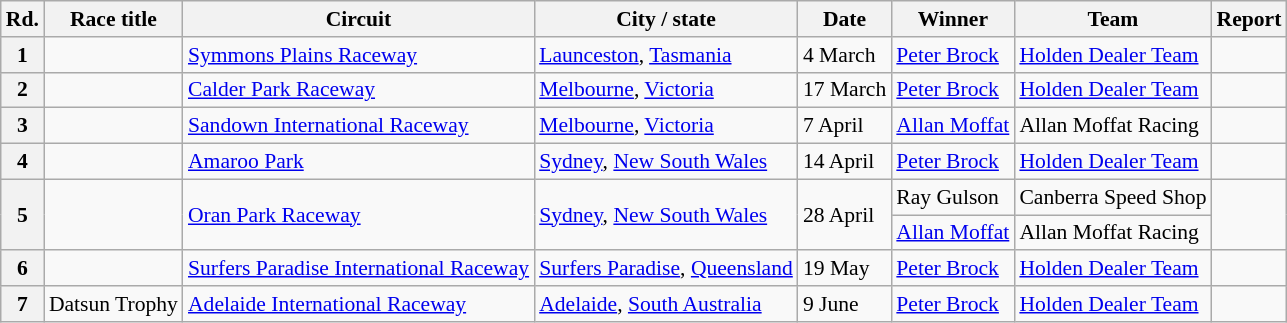<table class="wikitable" style="font-size: 90%">
<tr>
<th>Rd.</th>
<th>Race title</th>
<th>Circuit</th>
<th>City / state</th>
<th>Date</th>
<th>Winner</th>
<th>Team</th>
<th>Report</th>
</tr>
<tr>
<th>1</th>
<td></td>
<td><a href='#'>Symmons Plains Raceway</a></td>
<td><a href='#'>Launceston</a>, <a href='#'>Tasmania</a></td>
<td>4 March</td>
<td><a href='#'>Peter Brock</a></td>
<td><a href='#'>Holden Dealer Team</a></td>
<td></td>
</tr>
<tr>
<th>2</th>
<td></td>
<td><a href='#'>Calder Park Raceway</a></td>
<td><a href='#'>Melbourne</a>, <a href='#'>Victoria</a></td>
<td>17 March</td>
<td><a href='#'>Peter Brock</a></td>
<td><a href='#'>Holden Dealer Team</a></td>
<td></td>
</tr>
<tr>
<th>3</th>
<td></td>
<td><a href='#'>Sandown International Raceway</a></td>
<td><a href='#'>Melbourne</a>, <a href='#'>Victoria</a></td>
<td>7 April</td>
<td><a href='#'>Allan Moffat</a></td>
<td>Allan Moffat Racing</td>
<td></td>
</tr>
<tr>
<th>4</th>
<td></td>
<td><a href='#'>Amaroo Park</a></td>
<td><a href='#'>Sydney</a>, <a href='#'>New South Wales</a></td>
<td>14 April</td>
<td><a href='#'>Peter Brock</a></td>
<td><a href='#'>Holden Dealer Team</a></td>
<td></td>
</tr>
<tr>
<th rowspan=2>5</th>
<td rowspan=2></td>
<td rowspan=2><a href='#'>Oran Park Raceway</a></td>
<td rowspan=2><a href='#'>Sydney</a>, <a href='#'>New South Wales</a></td>
<td rowspan=2>28 April</td>
<td>Ray Gulson</td>
<td>Canberra Speed Shop</td>
<td rowspan=2></td>
</tr>
<tr>
<td><a href='#'>Allan Moffat</a></td>
<td>Allan Moffat Racing</td>
</tr>
<tr>
<th>6</th>
<td></td>
<td><a href='#'>Surfers Paradise International Raceway</a></td>
<td><a href='#'>Surfers Paradise</a>, <a href='#'>Queensland</a></td>
<td>19 May</td>
<td><a href='#'>Peter Brock</a></td>
<td><a href='#'>Holden Dealer Team</a></td>
<td></td>
</tr>
<tr>
<th>7</th>
<td>Datsun Trophy </td>
<td><a href='#'>Adelaide International Raceway</a></td>
<td><a href='#'>Adelaide</a>, <a href='#'>South Australia</a></td>
<td>9 June</td>
<td><a href='#'>Peter Brock</a></td>
<td><a href='#'>Holden Dealer Team</a></td>
<td></td>
</tr>
</table>
